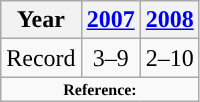<table class="wikitable" style="text-align: center">
<tr align=center>
<th>Year</th>
<th><a href='#'>2007</a></th>
<th><a href='#'>2008</a></th>
</tr>
<tr align=center>
<td>Record</td>
<td>3–9</td>
<td>2–10</td>
</tr>
<tr align=center>
<td colspan="3"  style="font-size:8pt; text-align:center;"><strong>Reference:</strong></td>
</tr>
</table>
